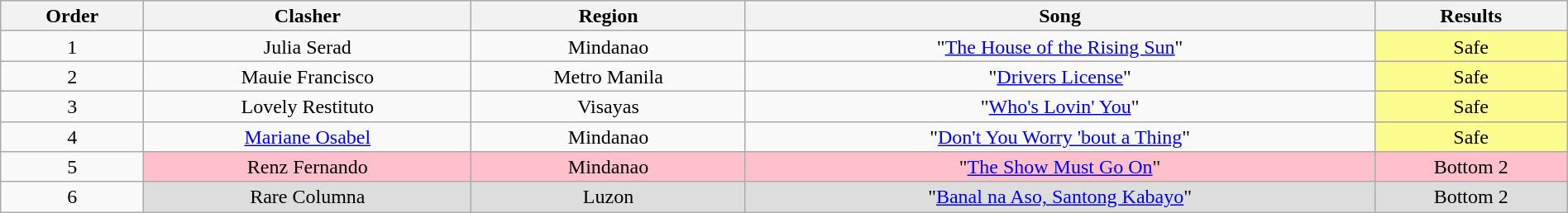<table class="wikitable" style="text-align:center; line-height:17px; width:100%;">
<tr>
<th>Order</th>
<th>Clasher</th>
<th>Region</th>
<th>Song</th>
<th>Results</th>
</tr>
<tr>
<td>1</td>
<td>Julia Serad</td>
<td>Mindanao</td>
<td>"<a href='#'>The House of the Rising Sun</a>"</td>
<td style="background:#fdfc8f;">Safe</td>
</tr>
<tr>
<td>2</td>
<td>Mauie Francisco</td>
<td>Metro Manila</td>
<td>"<a href='#'>Drivers License</a>"</td>
<td style="background:#fdfc8f;">Safe</td>
</tr>
<tr>
<td>3</td>
<td>Lovely Restituto</td>
<td>Visayas</td>
<td>"<a href='#'>Who's Lovin' You</a>"</td>
<td style="background:#fdfc8f;">Safe</td>
</tr>
<tr>
<td>4</td>
<td><a href='#'>Mariane Osabel</a></td>
<td>Mindanao</td>
<td>"<a href='#'>Don't You Worry 'bout a Thing</a>"</td>
<td style="background:#fdfc8f;">Safe</td>
</tr>
<tr>
<td>5</td>
<td style="background:pink;">Renz Fernando</td>
<td style="background:pink;">Mindanao</td>
<td style="background:pink;">"<a href='#'>The Show Must Go On</a>"</td>
<td style="background:pink;">Bottom 2</td>
</tr>
<tr>
<td>6</td>
<td style="background:#ddd;">Rare Columna</td>
<td style="background:#ddd;">Luzon</td>
<td style="background:#ddd;">"<a href='#'>Banal na Aso, Santong Kabayo</a>"</td>
<td style="background:#ddd;">Bottom 2</td>
</tr>
</table>
